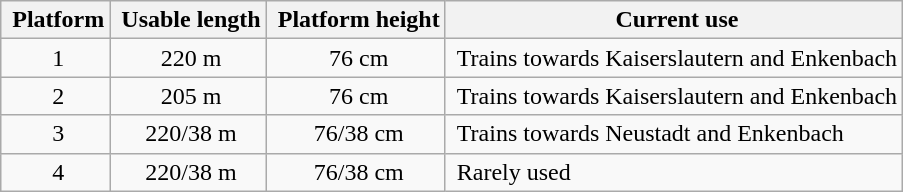<table class="wikitable" style="text-indent:4px">
<tr>
<th>Platform</th>
<th>Usable length</th>
<th>Platform height</th>
<th>Current use</th>
</tr>
<tr>
<td style="text-align:center">1</td>
<td style="text-align:center">220 m</td>
<td style="text-align:center">76 cm</td>
<td>Trains towards Kaiserslautern and Enkenbach</td>
</tr>
<tr>
<td style="text-align:center">2</td>
<td style="text-align:center">205 m</td>
<td style="text-align:center">76 cm</td>
<td>Trains towards Kaiserslautern and Enkenbach</td>
</tr>
<tr>
<td style="text-align:center">3</td>
<td style="text-align:center">220/38 m</td>
<td style="text-align:center">76/38 cm</td>
<td>Trains towards Neustadt and Enkenbach</td>
</tr>
<tr>
<td style="text-align:center">4</td>
<td style="text-align:center">220/38 m</td>
<td style="text-align:center">76/38 cm</td>
<td>Rarely used</td>
</tr>
</table>
